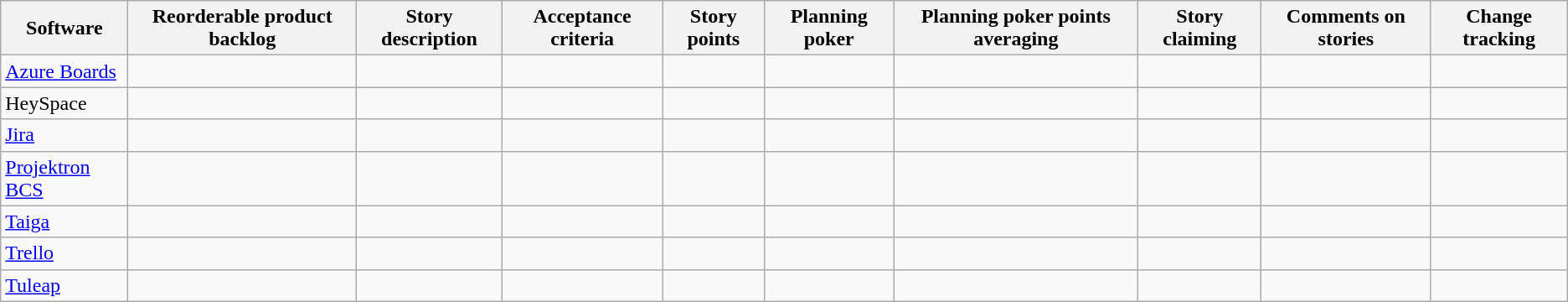<table class="wikitable sortable">
<tr>
<th><strong>Software</strong></th>
<th>Reorderable product backlog</th>
<th>Story description</th>
<th>Acceptance criteria</th>
<th>Story points</th>
<th>Planning poker</th>
<th>Planning poker points averaging</th>
<th>Story claiming</th>
<th>Comments on stories</th>
<th>Change tracking</th>
</tr>
<tr>
<td><a href='#'>Azure Boards</a></td>
<td></td>
<td></td>
<td></td>
<td></td>
<td></td>
<td></td>
<td></td>
<td></td>
<td></td>
</tr>
<tr>
<td>HeySpace</td>
<td></td>
<td></td>
<td></td>
<td></td>
<td></td>
<td></td>
<td></td>
<td></td>
<td></td>
</tr>
<tr>
<td><a href='#'>Jira</a></td>
<td></td>
<td></td>
<td></td>
<td></td>
<td></td>
<td></td>
<td></td>
<td></td>
<td></td>
</tr>
<tr>
<td><a href='#'>Projektron BCS</a></td>
<td></td>
<td></td>
<td></td>
<td></td>
<td></td>
<td></td>
<td></td>
<td></td>
<td></td>
</tr>
<tr>
<td><a href='#'>Taiga</a></td>
<td></td>
<td></td>
<td></td>
<td></td>
<td></td>
<td></td>
<td></td>
<td></td>
<td></td>
</tr>
<tr>
<td><a href='#'>Trello</a></td>
<td></td>
<td></td>
<td></td>
<td></td>
<td></td>
<td></td>
<td></td>
<td></td>
<td></td>
</tr>
<tr>
<td><a href='#'>Tuleap</a></td>
<td></td>
<td></td>
<td></td>
<td></td>
<td></td>
<td></td>
<td></td>
<td></td>
<td></td>
</tr>
</table>
